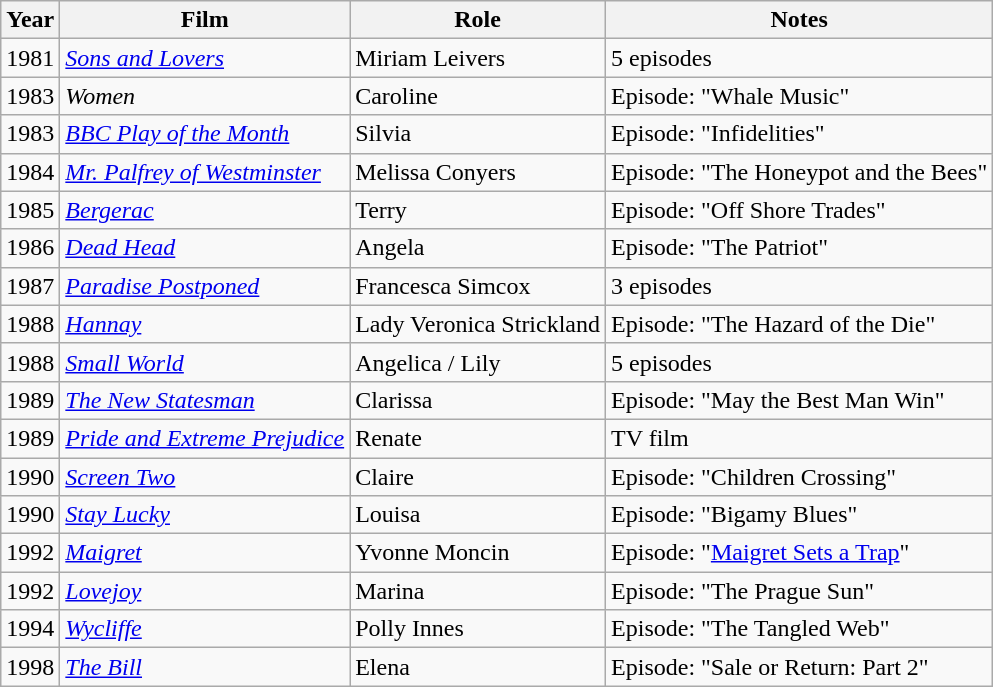<table class="wikitable">
<tr>
<th>Year</th>
<th>Film</th>
<th>Role</th>
<th>Notes</th>
</tr>
<tr>
<td>1981</td>
<td><em><a href='#'>Sons and Lovers</a></em></td>
<td>Miriam Leivers</td>
<td>5 episodes</td>
</tr>
<tr>
<td>1983</td>
<td><em>Women</em></td>
<td>Caroline</td>
<td>Episode: "Whale Music"</td>
</tr>
<tr>
<td>1983</td>
<td><em><a href='#'>BBC Play of the Month</a></em></td>
<td>Silvia</td>
<td>Episode: "Infidelities"</td>
</tr>
<tr>
<td>1984</td>
<td><em><a href='#'>Mr. Palfrey of Westminster</a></em></td>
<td>Melissa Conyers</td>
<td>Episode: "The Honeypot and the Bees"</td>
</tr>
<tr>
<td>1985</td>
<td><em><a href='#'>Bergerac</a></em></td>
<td>Terry</td>
<td>Episode: "Off Shore Trades"</td>
</tr>
<tr>
<td>1986</td>
<td><em><a href='#'>Dead Head</a></em></td>
<td>Angela</td>
<td>Episode: "The Patriot"</td>
</tr>
<tr>
<td>1987</td>
<td><em><a href='#'>Paradise Postponed</a></em></td>
<td>Francesca Simcox</td>
<td>3 episodes</td>
</tr>
<tr>
<td>1988</td>
<td><em><a href='#'>Hannay</a></em></td>
<td>Lady Veronica Strickland</td>
<td>Episode: "The Hazard of the Die"</td>
</tr>
<tr>
<td>1988</td>
<td><em><a href='#'>Small World</a></em></td>
<td>Angelica / Lily</td>
<td>5 episodes</td>
</tr>
<tr>
<td>1989</td>
<td><em><a href='#'>The New Statesman</a></em></td>
<td>Clarissa</td>
<td>Episode: "May the Best Man Win"</td>
</tr>
<tr>
<td>1989</td>
<td><em><a href='#'>Pride and Extreme Prejudice</a></em></td>
<td>Renate</td>
<td>TV film</td>
</tr>
<tr>
<td>1990</td>
<td><em><a href='#'>Screen Two</a></em></td>
<td>Claire</td>
<td>Episode: "Children Crossing"</td>
</tr>
<tr>
<td>1990</td>
<td><em><a href='#'>Stay Lucky</a></em></td>
<td>Louisa</td>
<td>Episode: "Bigamy Blues"</td>
</tr>
<tr>
<td>1992</td>
<td><em><a href='#'>Maigret</a></em></td>
<td>Yvonne Moncin</td>
<td>Episode: "<a href='#'>Maigret Sets a Trap</a>"</td>
</tr>
<tr>
<td>1992</td>
<td><em><a href='#'>Lovejoy</a></em></td>
<td>Marina</td>
<td>Episode: "The Prague Sun"</td>
</tr>
<tr>
<td>1994</td>
<td><em><a href='#'>Wycliffe</a></em></td>
<td>Polly Innes</td>
<td>Episode: "The Tangled Web"</td>
</tr>
<tr>
<td>1998</td>
<td><em><a href='#'>The Bill</a></em></td>
<td>Elena</td>
<td>Episode: "Sale or Return: Part 2"</td>
</tr>
</table>
